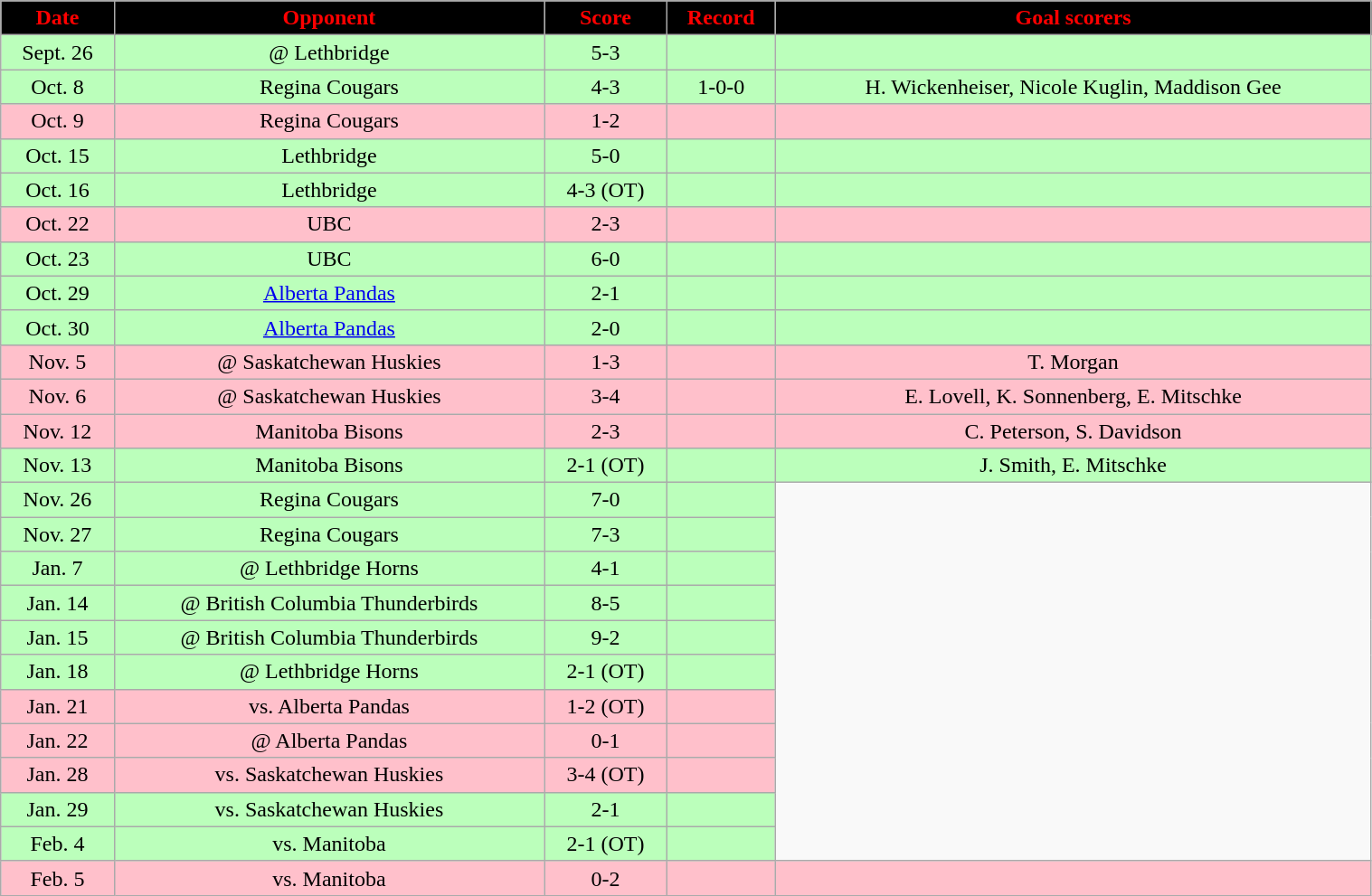<table class="wikitable" width="80%">
<tr align="center"  style=" background:black; color:red;">
<td><strong>Date</strong></td>
<td><strong>Opponent</strong></td>
<td><strong>Score</strong></td>
<td><strong>Record</strong></td>
<td><strong>Goal scorers</strong></td>
</tr>
<tr align="center" bgcolor="bbffbb">
<td>Sept. 26</td>
<td>@ Lethbridge</td>
<td>5-3</td>
<td></td>
<td></td>
</tr>
<tr align="center" bgcolor="bbffbb">
<td>Oct. 8</td>
<td>Regina Cougars</td>
<td>4-3</td>
<td>1-0-0</td>
<td>H. Wickenheiser, Nicole Kuglin, Maddison Gee</td>
</tr>
<tr align="center" bgcolor="pink">
<td>Oct. 9</td>
<td>Regina Cougars</td>
<td>1-2</td>
<td></td>
<td></td>
</tr>
<tr align="center" bgcolor="bbffbb">
<td>Oct. 15</td>
<td>Lethbridge</td>
<td>5-0</td>
<td></td>
<td></td>
</tr>
<tr align="center" bgcolor="bbffbb">
<td>Oct. 16</td>
<td>Lethbridge</td>
<td>4-3 (OT)</td>
<td></td>
<td></td>
</tr>
<tr align="center" bgcolor="pink">
<td>Oct. 22</td>
<td>UBC</td>
<td>2-3</td>
<td></td>
<td></td>
</tr>
<tr align="center" bgcolor="bbffbb">
<td>Oct. 23</td>
<td>UBC</td>
<td>6-0</td>
<td></td>
<td></td>
</tr>
<tr align="center" bgcolor="bbffbb">
<td>Oct. 29</td>
<td><a href='#'>Alberta Pandas</a></td>
<td>2-1</td>
<td></td>
<td></td>
</tr>
<tr align="center" bgcolor="bbffbb">
<td>Oct. 30</td>
<td><a href='#'>Alberta Pandas</a></td>
<td>2-0</td>
<td></td>
<td></td>
</tr>
<tr align="center" bgcolor="pink">
<td>Nov. 5</td>
<td>@ Saskatchewan Huskies</td>
<td>1-3</td>
<td></td>
<td>T. Morgan</td>
</tr>
<tr align="center" bgcolor="pink">
<td>Nov. 6</td>
<td>@ Saskatchewan Huskies</td>
<td>3-4</td>
<td></td>
<td>E. Lovell, K. Sonnenberg, E. Mitschke </td>
</tr>
<tr align="center" bgcolor="pink">
<td>Nov. 12</td>
<td>Manitoba Bisons</td>
<td>2-3</td>
<td></td>
<td>C. Peterson, S. Davidson</td>
</tr>
<tr align="center" bgcolor="bbffbb">
<td>Nov. 13</td>
<td>Manitoba Bisons</td>
<td>2-1 (OT)</td>
<td></td>
<td>J. Smith, E. Mitschke</td>
</tr>
<tr align="center" bgcolor="bbffbb">
<td>Nov. 26</td>
<td>Regina Cougars</td>
<td>7-0</td>
<td></td>
</tr>
<tr align="center" bgcolor="bbffbb">
<td>Nov. 27</td>
<td>Regina Cougars</td>
<td>7-3</td>
<td></td>
</tr>
<tr align="center" bgcolor="bbffbb">
<td>Jan. 7</td>
<td>@ Lethbridge Horns</td>
<td>4-1</td>
<td></td>
</tr>
<tr align="center" bgcolor="bbffbb">
<td>Jan. 14</td>
<td>@ British Columbia Thunderbirds</td>
<td>8-5</td>
<td></td>
</tr>
<tr align="center" bgcolor="bbffbb">
<td>Jan. 15</td>
<td>@ British Columbia Thunderbirds</td>
<td>9-2</td>
<td></td>
</tr>
<tr align="center" bgcolor="bbffbb">
<td>Jan. 18</td>
<td>@ Lethbridge Horns</td>
<td>2-1 (OT)</td>
<td></td>
</tr>
<tr align="center" bgcolor="pink">
<td>Jan. 21</td>
<td>vs. Alberta Pandas</td>
<td>1-2 (OT)</td>
<td></td>
</tr>
<tr align="center" bgcolor="pink">
<td>Jan. 22</td>
<td>@ Alberta Pandas</td>
<td>0-1</td>
<td></td>
</tr>
<tr align="center" bgcolor="pink">
<td>Jan. 28</td>
<td>vs. Saskatchewan Huskies</td>
<td>3-4 (OT)</td>
<td></td>
</tr>
<tr align="center" bgcolor="bbffbb">
<td>Jan. 29</td>
<td>vs. Saskatchewan Huskies</td>
<td>2-1</td>
<td></td>
</tr>
<tr align="center" bgcolor="bbffbb">
<td>Feb. 4</td>
<td>vs. Manitoba</td>
<td>2-1 (OT)</td>
<td></td>
</tr>
<tr align="center" bgcolor="pink">
<td>Feb. 5</td>
<td>vs. Manitoba</td>
<td>0-2</td>
<td></td>
<td></td>
</tr>
</table>
